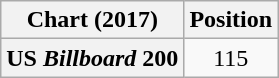<table class="wikitable sortable plainrowheaders" style="text-align:center">
<tr>
<th scope="col">Chart (2017)</th>
<th scope="col">Position</th>
</tr>
<tr>
<th scope="row">US <em>Billboard</em> 200</th>
<td>115</td>
</tr>
</table>
